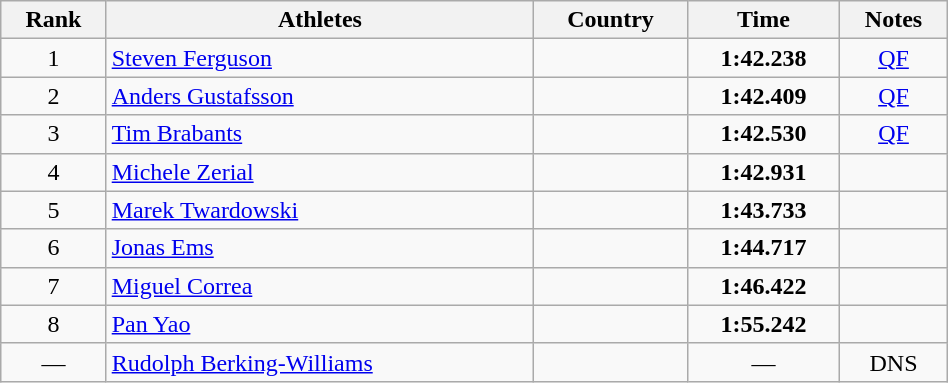<table class="wikitable sortable" width=50% style="text-align:center">
<tr>
<th>Rank</th>
<th>Athletes</th>
<th>Country</th>
<th>Time</th>
<th>Notes</th>
</tr>
<tr>
<td>1</td>
<td align=left><a href='#'>Steven Ferguson</a></td>
<td align=left></td>
<td><strong>1:42.238</strong></td>
<td><a href='#'>QF</a></td>
</tr>
<tr>
<td>2</td>
<td align=left><a href='#'>Anders Gustafsson</a></td>
<td align=left></td>
<td><strong>1:42.409</strong></td>
<td><a href='#'>QF</a></td>
</tr>
<tr>
<td>3</td>
<td align=left><a href='#'>Tim Brabants</a></td>
<td align=left></td>
<td><strong>1:42.530</strong></td>
<td><a href='#'>QF</a></td>
</tr>
<tr>
<td>4</td>
<td align=left><a href='#'>Michele Zerial</a></td>
<td align=left></td>
<td><strong>1:42.931</strong></td>
<td></td>
</tr>
<tr>
<td>5</td>
<td align=left><a href='#'>Marek Twardowski</a></td>
<td align=left></td>
<td><strong>1:43.733</strong></td>
<td></td>
</tr>
<tr>
<td>6</td>
<td align=left><a href='#'>Jonas Ems</a></td>
<td align=left></td>
<td><strong>1:44.717</strong></td>
<td></td>
</tr>
<tr>
<td>7</td>
<td align=left><a href='#'>Miguel Correa</a></td>
<td align=left></td>
<td><strong>1:46.422</strong></td>
<td></td>
</tr>
<tr>
<td>8</td>
<td align=left><a href='#'>Pan Yao</a></td>
<td align=left></td>
<td><strong>1:55.242</strong></td>
<td></td>
</tr>
<tr>
<td>—</td>
<td align=left><a href='#'>Rudolph Berking-Williams</a></td>
<td align=left></td>
<td>—</td>
<td>DNS</td>
</tr>
</table>
